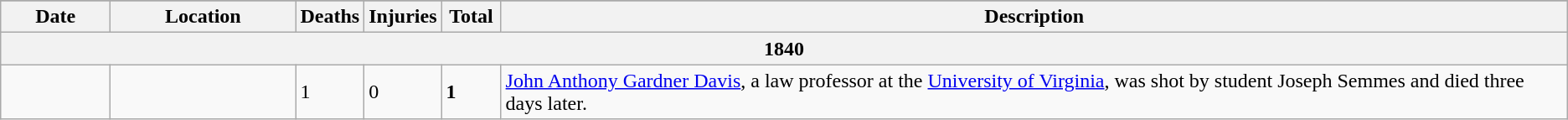<table class="sortable wikitable" style="font-size:100%;" id="1840s">
<tr>
</tr>
<tr>
<th style="width:80px;">Date</th>
<th style="width:140px;">Location</th>
<th style="width:40px;">Deaths</th>
<th style="width:40px;">Injuries</th>
<th style="width:40px;">Total</th>
<th class="unsortable">Description</th>
</tr>
<tr>
<th colspan="6">1840 </th>
</tr>
<tr>
<td></td>
<td></td>
<td>1</td>
<td>0</td>
<td><strong>1</strong></td>
<td><a href='#'>John Anthony Gardner Davis</a>, a law professor at the <a href='#'>University of Virginia</a>, was shot by student Joseph Semmes and died three days later.</td>
</tr>
</table>
